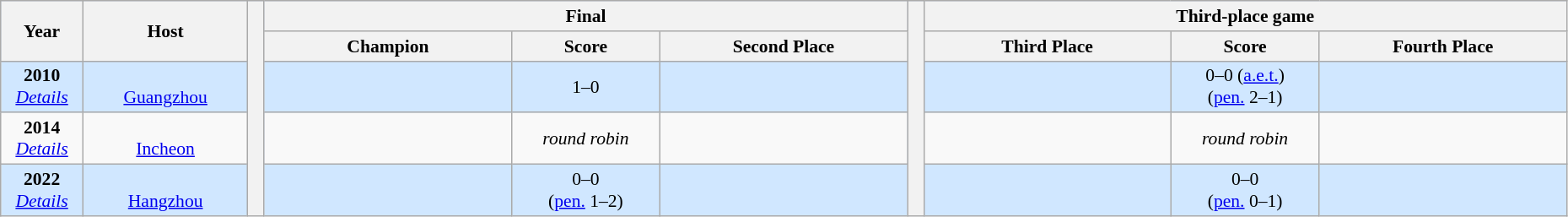<table class="wikitable" style="font-size:90%; width: 98%; text-align: center;">
<tr bgcolor=#C1D8FF>
<th rowspan=2 width=5%>Year</th>
<th rowspan=2 width=10%>Host</th>
<th width=1% rowspan=5 bgcolor=ffffff></th>
<th colspan=3>Final</th>
<th width=1% rowspan=5 bgcolor=ffffff></th>
<th colspan=3>Third-place game</th>
</tr>
<tr bgcolor=#EFEFEF>
<th width=15%>Champion</th>
<th width=9%>Score</th>
<th width=15%>Second Place</th>
<th width=15%>Third Place</th>
<th width=9%>Score</th>
<th width=15%>Fourth Place</th>
</tr>
<tr bgcolor=#D0E7FF>
<td><strong>2010</strong><br><em><a href='#'>Details</a></em></td>
<td> <br><a href='#'>Guangzhou</a></td>
<td><strong></strong></td>
<td>1–0</td>
<td></td>
<td></td>
<td>0–0 (<a href='#'>a.e.t.</a>)<br>(<a href='#'>pen.</a> 2–1)</td>
<td></td>
</tr>
<tr>
<td><strong>2014</strong><br><em><a href='#'>Details</a></em></td>
<td> <br><a href='#'>Incheon</a></td>
<td><strong></strong></td>
<td><em>round robin</em></td>
<td></td>
<td></td>
<td><em>round robin</em></td>
<td></td>
</tr>
<tr bgcolor=#D0E7FF>
<td><strong>2022</strong><br><em><a href='#'>Details</a></em></td>
<td> <br><a href='#'>Hangzhou</a></td>
<td><strong></strong></td>
<td>0–0 <br>(<a href='#'>pen.</a> 1–2)</td>
<td></td>
<td></td>
<td>0–0 <br>(<a href='#'>pen.</a> 0–1)</td>
<td></td>
</tr>
</table>
